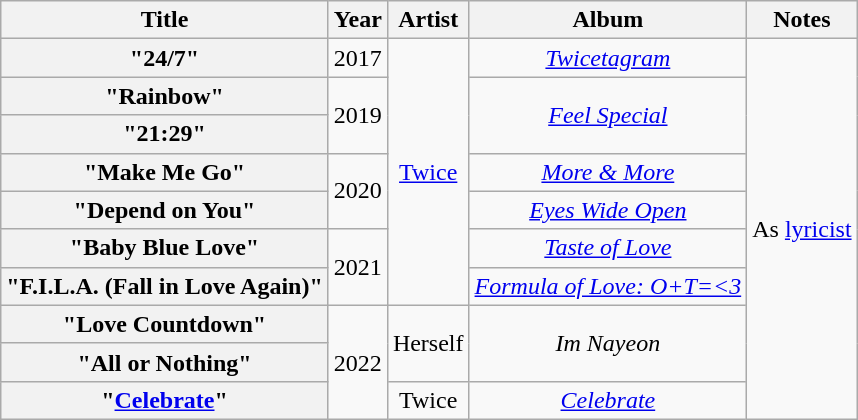<table class="wikitable plainrowheaders" style="text-align:center">
<tr>
<th scope="col">Title</th>
<th scope="col">Year</th>
<th scope="col">Artist</th>
<th scope="col">Album</th>
<th scope="col">Notes</th>
</tr>
<tr>
<th scope="row">"24/7"</th>
<td>2017</td>
<td rowspan="7"><a href='#'>Twice</a></td>
<td><em><a href='#'>Twicetagram</a></em></td>
<td rowspan="10">As <a href='#'>lyricist</a></td>
</tr>
<tr>
<th scope="row">"Rainbow"</th>
<td rowspan="2">2019</td>
<td rowspan="2"><em><a href='#'>Feel Special</a></em></td>
</tr>
<tr>
<th scope="row">"21:29"</th>
</tr>
<tr>
<th scope="row">"Make Me Go"</th>
<td rowspan="2">2020</td>
<td><em><a href='#'>More & More</a></em></td>
</tr>
<tr>
<th scope="row">"Depend on You"</th>
<td><em><a href='#'>Eyes Wide Open</a></em></td>
</tr>
<tr>
<th scope="row">"Baby Blue Love"</th>
<td rowspan="2">2021</td>
<td><em><a href='#'>Taste of Love</a></em></td>
</tr>
<tr>
<th scope="row">"F.I.L.A. (Fall in Love Again)"</th>
<td><em><a href='#'>Formula of Love: O+T=<3</a></em></td>
</tr>
<tr>
<th scope="row">"Love Countdown"</th>
<td rowspan="3">2022</td>
<td rowspan="2">Herself</td>
<td rowspan="2"><em>Im Nayeon</em></td>
</tr>
<tr>
<th scope="row">"All or Nothing"</th>
</tr>
<tr>
<th scope="row">"<a href='#'>Celebrate</a>"</th>
<td>Twice</td>
<td><em><a href='#'>Celebrate</a></em></td>
</tr>
</table>
